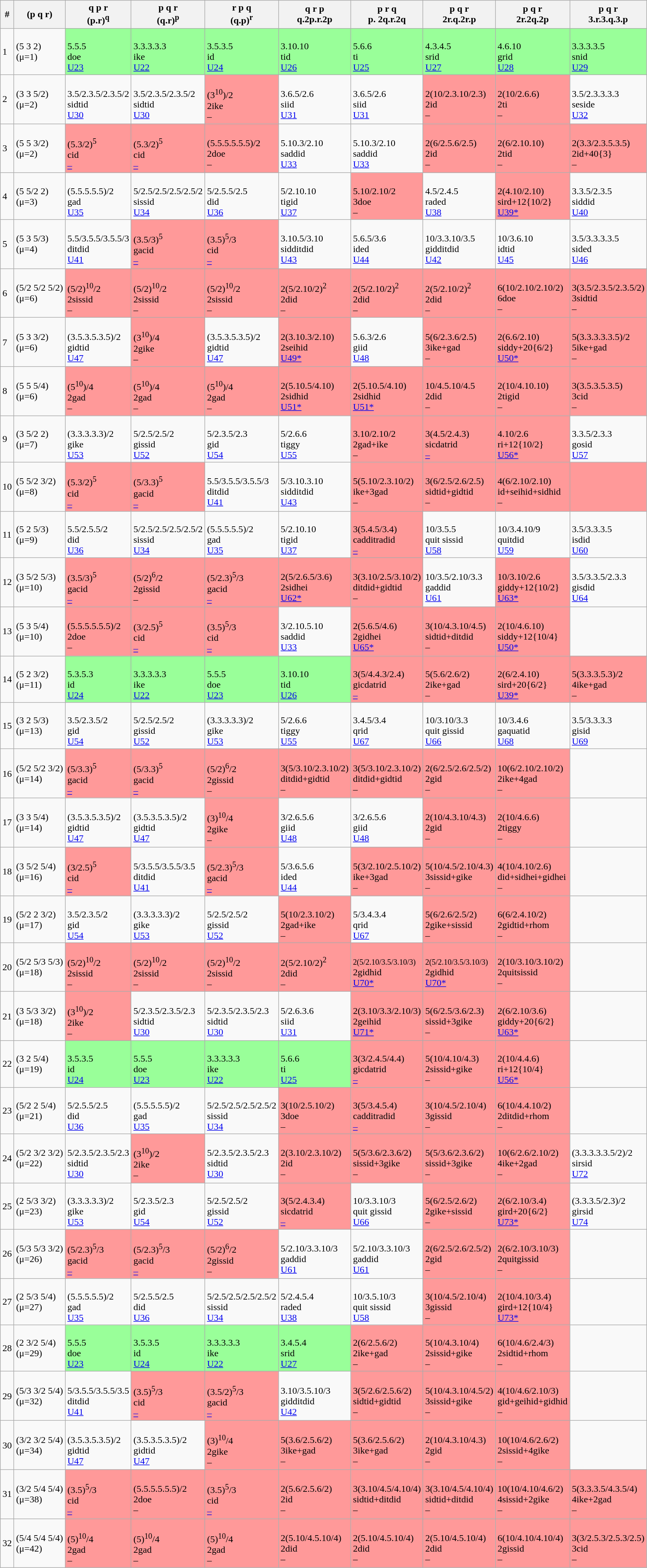<table class="wikitable">
<tr>
<th>#</th>
<th>(p q r)</th>
<th>q  p r<br>(p.r)<sup>q</sup></th>
<th>p  q r<br>(q.r)<sup>p</sup></th>
<th>r  p q<br>(q.p)<sup>r</sup></th>
<th>q r  p<br>q.2p.r.2p</th>
<th>p r  q<br>p. 2q.r.2q</th>
<th>p q  r<br>2r.q.2r.p</th>
<th>p q r <br>2r.2q.2p</th>
<th> p q r<br>3.r.3.q.3.p</th>
</tr>
<tr>
<td>1</td>
<td>(5 3 2)<br>(μ=1)</td>
<td bgcolor=#99ff99><br>5.5.5<br>doe<br><a href='#'>U23</a></td>
<td bgcolor=#99ff99><br>3.3.3.3.3<br>ike<br><a href='#'>U22</a></td>
<td bgcolor=#99ff99><br>3.5.3.5<br>id<br><a href='#'>U24</a></td>
<td bgcolor=#99ff99><br>3.10.10<br>tid<br><a href='#'>U26</a></td>
<td bgcolor=#99ff99><br>5.6.6<br>ti<br><a href='#'>U25</a></td>
<td bgcolor=#99ff99><br>4.3.4.5<br>srid<br><a href='#'>U27</a></td>
<td bgcolor=#99ff99><br>4.6.10<br>grid<br><a href='#'>U28</a></td>
<td bgcolor=#99ff99><br>3.3.3.3.5<br>snid<br><a href='#'>U29</a></td>
</tr>
<tr>
<td>2</td>
<td>(3 3 5/2)<br>(μ=2)</td>
<td><br>3.5/2.3.5/2.3.5/2<br>sidtid<br><a href='#'>U30</a></td>
<td><br>3.5/2.3.5/2.3.5/2<br>sidtid<br><a href='#'>U30</a></td>
<td bgcolor=#ff9999><br>(3<sup>10</sup>)/2<br>2ike<br>–</td>
<td><br>3.6.5/2.6<br>siid<br><a href='#'>U31</a></td>
<td><br>3.6.5/2.6<br>siid<br><a href='#'>U31</a></td>
<td bgcolor=#ff9999><br>2(10/2.3.10/2.3)<br>2id<br>–</td>
<td bgcolor=#ff9999><br>2(10/2.6.6)<br>2ti<br>–</td>
<td><br>3.5/2.3.3.3.3<br>seside<br><a href='#'>U32</a></td>
</tr>
<tr>
<td>3</td>
<td>(5 5 3/2)<br>(μ=2)</td>
<td bgcolor=#ff9999><br>(5.3/2)<sup>5</sup><br>cid<br><a href='#'>–</a></td>
<td bgcolor=#ff9999><br>(5.3/2)<sup>5</sup><br>cid<br><a href='#'>–</a></td>
<td bgcolor=#ff9999><br>(5.5.5.5.5.5)/2<br>2doe<br>–</td>
<td><br>5.10.3/2.10<br>saddid<br><a href='#'>U33</a></td>
<td><br>5.10.3/2.10<br>saddid<br><a href='#'>U33</a></td>
<td bgcolor=#ff9999><br>2(6/2.5.6/2.5)<br>2id<br>–</td>
<td bgcolor=#ff9999><br>2(6/2.10.10)<br>2tid<br>–</td>
<td bgcolor=#ff9999><br>2(3.3/2.3.5.3.5)<br>2id+40{3}<br>–</td>
</tr>
<tr>
<td>4</td>
<td>(5 5/2 2)<br>(μ=3)</td>
<td><br>(5.5.5.5.5)/2<br>gad<br><a href='#'>U35</a></td>
<td><br>5/2.5/2.5/2.5/2.5/2<br>sissid<br><a href='#'>U34</a></td>
<td><br>5/2.5.5/2.5<br>did<br><a href='#'>U36</a></td>
<td><br>5/2.10.10<br>tigid<br><a href='#'>U37</a></td>
<td bgcolor=#ff9999><br>5.10/2.10/2<br>3doe<br>–</td>
<td><br>4.5/2.4.5<br>raded<br><a href='#'>U38</a></td>
<td bgcolor=#ff9999><br>2(4.10/2.10)<br>sird+12{10/2}<br><a href='#'>U39*</a></td>
<td><br>3.3.5/2.3.5<br>siddid<br><a href='#'>U40</a></td>
</tr>
<tr>
<td>5</td>
<td>(5 3 5/3)<br>(μ=4)</td>
<td><br>5.5/3.5.5/3.5.5/3<br>ditdid<br><a href='#'>U41</a></td>
<td bgcolor=#ff9999><br>(3.5/3)<sup>5</sup><br>gacid<br><a href='#'>–</a></td>
<td bgcolor=#ff9999><br>(3.5)<sup>5</sup>/3<br>cid<br><a href='#'>–</a></td>
<td><br>3.10.5/3.10<br>sidditdid<br><a href='#'>U43</a></td>
<td><br>5.6.5/3.6<br>ided<br><a href='#'>U44</a></td>
<td><br>10/3.3.10/3.5<br>gidditdid<br><a href='#'>U42</a></td>
<td><br>10/3.6.10<br>idtid<br><a href='#'>U45</a></td>
<td><br>3.5/3.3.3.3.5<br>sided<br><a href='#'>U46</a></td>
</tr>
<tr>
<td>6</td>
<td>(5/2 5/2 5/2)<br>(μ=6)</td>
<td bgcolor=#ff9999><br>(5/2)<sup>10</sup>/2<br>2sissid<br>–</td>
<td bgcolor=#ff9999><br>(5/2)<sup>10</sup>/2<br>2sissid<br>–</td>
<td bgcolor=#ff9999><br>(5/2)<sup>10</sup>/2<br>2sissid<br>–</td>
<td bgcolor=#ff9999><br>2(5/2.10/2)<sup>2</sup><br>2did<br>–</td>
<td bgcolor=#ff9999><br>2(5/2.10/2)<sup>2</sup><br>2did<br>–</td>
<td bgcolor=#ff9999><br>2(5/2.10/2)<sup>2</sup><br>2did<br>–</td>
<td bgcolor=#ff9999><br>6(10/2.10/2.10/2)<br>6doe<br>–</td>
<td bgcolor=#ff9999><br>3(3.5/2.3.5/2.3.5/2)<br>3sidtid<br>–</td>
</tr>
<tr>
<td>7</td>
<td>(5 3 3/2)<br>(μ=6)</td>
<td><br>(3.5.3.5.3.5)/2<br>gidtid<br><a href='#'>U47</a></td>
<td bgcolor=#ff9999><br>(3<sup>10</sup>)/4<br>2gike<br>–</td>
<td><br>(3.5.3.5.3.5)/2<br>gidtid<br><a href='#'>U47</a></td>
<td bgcolor=#ff9999><br>2(3.10.3/2.10)<br>2seihid<br><a href='#'>U49*</a></td>
<td><br>5.6.3/2.6<br>giid<br><a href='#'>U48</a></td>
<td bgcolor=#ff9999><br>5(6/2.3.6/2.5)<br>3ike+gad<br>–</td>
<td bgcolor=#ff9999><br>2(6.6/2.10)<br>siddy+20{6/2}<br><a href='#'>U50*</a></td>
<td bgcolor=#ff9999><br>5(3.3.3.3.3.5)/2<br>5ike+gad<br>–</td>
</tr>
<tr>
<td>8</td>
<td>(5 5 5/4)<br>(μ=6)</td>
<td bgcolor=#ff9999><br>(5<sup>10</sup>)/4<br>2gad<br>–</td>
<td bgcolor=#ff9999><br>(5<sup>10</sup>)/4<br>2gad<br>–</td>
<td bgcolor=#ff9999><br>(5<sup>10</sup>)/4<br>2gad<br>–</td>
<td bgcolor=#ff9999><br>2(5.10.5/4.10)<br>2sidhid<br><a href='#'>U51*</a></td>
<td bgcolor=#ff9999><br>2(5.10.5/4.10)<br>2sidhid<br><a href='#'>U51*</a></td>
<td bgcolor=#ff9999><br>10/4.5.10/4.5<br>2did<br>–</td>
<td bgcolor=#ff9999><br>2(10/4.10.10)<br>2tigid<br>–</td>
<td bgcolor=#ff9999><br>3(3.5.3.5.3.5)<br>3cid<br>–</td>
</tr>
<tr>
<td>9</td>
<td>(3 5/2 2)<br>(μ=7)</td>
<td><br>(3.3.3.3.3)/2<br>gike<br><a href='#'>U53</a></td>
<td><br>5/2.5/2.5/2<br>gissid<br><a href='#'>U52</a></td>
<td><br>5/2.3.5/2.3<br>gid<br><a href='#'>U54</a></td>
<td><br>5/2.6.6<br>tiggy<br><a href='#'>U55</a></td>
<td bgcolor=#ff9999><br>3.10/2.10/2<br>2gad+ike<br>–</td>
<td bgcolor=#ff9999><br>3(4.5/2.4.3)<br>sicdatrid<br><a href='#'>–</a></td>
<td bgcolor=#ff9999><br>4.10/2.6<br>ri+12{10/2}<br><a href='#'>U56*</a></td>
<td><br>3.3.5/2.3.3<br>gosid<br><a href='#'>U57</a></td>
</tr>
<tr>
<td>10</td>
<td>(5 5/2 3/2)<br>(μ=8)</td>
<td bgcolor=#ff9999><br>(5.3/2)<sup>5</sup><br>cid<br><a href='#'>–</a></td>
<td bgcolor=#ff9999><br>(5/3.3)<sup>5</sup><br>gacid<br><a href='#'>–</a></td>
<td><br>5.5/3.5.5/3.5.5/3<br>ditdid<br><a href='#'>U41</a></td>
<td><br>5/3.10.3.10<br>sidditdid<br><a href='#'>U43</a></td>
<td bgcolor=#ff9999><br>5(5.10/2.3.10/2)<br>ike+3gad<br>–</td>
<td bgcolor=#ff9999><br>3(6/2.5/2.6/2.5)<br>sidtid+gidtid<br>–</td>
<td bgcolor=#ff9999><br>4(6/2.10/2.10)<br>id+seihid+sidhid<br>–</td>
<td bgcolor=#ff9999></td>
</tr>
<tr>
<td>11</td>
<td>(5 2 5/3)<br>(μ=9)</td>
<td><br>5.5/2.5.5/2<br>did<br><a href='#'>U36</a></td>
<td><br>5/2.5/2.5/2.5/2.5/2<br>sissid<br><a href='#'>U34</a></td>
<td><br>(5.5.5.5.5)/2<br>gad<br><a href='#'>U35</a></td>
<td><br>5/2.10.10<br>tigid<br><a href='#'>U37</a></td>
<td bgcolor=#ff9999><br>3(5.4.5/3.4)<br>cadditradid<br><a href='#'>–</a></td>
<td><br>10/3.5.5<br>quit sissid<br><a href='#'>U58</a></td>
<td><br>10/3.4.10/9<br>quitdid<br><a href='#'>U59</a></td>
<td><br>3.5/3.3.3.5<br>isdid<br><a href='#'>U60</a></td>
</tr>
<tr>
<td>12</td>
<td>(3 5/2 5/3)<br>(μ=10)</td>
<td bgcolor=#ff9999><br>(3.5/3)<sup>5</sup><br>gacid<br><a href='#'>–</a></td>
<td bgcolor=#ff9999><br>(5/2)<sup>6</sup>/2<br>2gissid<br>–</td>
<td bgcolor=#ff9999><br>(5/2.3)<sup>5</sup>/3<br>gacid<br><a href='#'>–</a></td>
<td bgcolor=#ff9999><br>2(5/2.6.5/3.6)<br>2sidhei<br><a href='#'>U62*</a></td>
<td bgcolor=#ff9999><br>3(3.10/2.5/3.10/2)<br>ditdid+gidtid<br>–</td>
<td><br>10/3.5/2.10/3.3<br>gaddid<br><a href='#'>U61</a></td>
<td bgcolor=#ff9999><br>10/3.10/2.6<br>giddy+12{10/2}<br><a href='#'>U63*</a></td>
<td><br>3.5/3.3.5/2.3.3<br>gisdid<br><a href='#'>U64</a></td>
</tr>
<tr>
<td>13</td>
<td>(5 3 5/4)<br>(μ=10)</td>
<td bgcolor=#ff9999><br>(5.5.5.5.5.5)/2<br>2doe<br>–</td>
<td bgcolor=#ff9999><br>(3/2.5)<sup>5</sup><br>cid<br><a href='#'>–</a></td>
<td bgcolor=#ff9999><br>(3.5)<sup>5</sup>/3<br>cid<br><a href='#'>–</a></td>
<td><br>3/2.10.5.10<br>saddid<br><a href='#'>U33</a></td>
<td bgcolor=#ff9999><br>2(5.6.5/4.6)<br>2gidhei<br><a href='#'>U65*</a></td>
<td bgcolor=#ff9999><br>3(10/4.3.10/4.5)<br>sidtid+ditdid<br>–</td>
<td bgcolor=#ff9999><br>2(10/4.6.10)<br>siddy+12{10/4}<br><a href='#'>U50*</a></td>
<td></td>
</tr>
<tr>
<td>14</td>
<td>(5 2 3/2)<br>(μ=11)</td>
<td bgcolor=#99ff99><br>5.3.5.3<br>id<br><a href='#'>U24</a></td>
<td bgcolor=#99ff99><br>3.3.3.3.3<br>ike<br><a href='#'>U22</a></td>
<td bgcolor=#99ff99><br>5.5.5<br>doe<br><a href='#'>U23</a></td>
<td bgcolor=#99ff99><br>3.10.10<br>tid<br><a href='#'>U26</a></td>
<td bgcolor=#ff9999><br>3(5/4.4.3/2.4)<br>gicdatrid<br><a href='#'>–</a></td>
<td bgcolor=#ff9999><br>5(5.6/2.6/2)<br>2ike+gad<br>–</td>
<td bgcolor=#ff9999><br>2(6/2.4.10)<br>sird+20{6/2}<br><a href='#'>U39*</a></td>
<td bgcolor=#ff9999><br>5(3.3.3.5.3)/2<br>4ike+gad<br>–</td>
</tr>
<tr>
<td>15</td>
<td>(3 2 5/3)<br>(μ=13)</td>
<td><br>3.5/2.3.5/2<br>gid<br><a href='#'>U54</a></td>
<td><br>5/2.5/2.5/2<br>gissid<br><a href='#'>U52</a></td>
<td><br>(3.3.3.3.3)/2<br>gike<br><a href='#'>U53</a></td>
<td><br>5/2.6.6<br>tiggy<br><a href='#'>U55</a></td>
<td><br>3.4.5/3.4<br>qrid<br><a href='#'>U67</a></td>
<td><br>10/3.10/3.3<br>quit gissid<br><a href='#'>U66</a></td>
<td><br>10/3.4.6<br>gaquatid<br><a href='#'>U68</a></td>
<td><br>3.5/3.3.3.3<br>gisid<br><a href='#'>U69</a></td>
</tr>
<tr>
<td>16</td>
<td>(5/2 5/2 3/2)<br>(μ=14)</td>
<td bgcolor=#ff9999><br>(5/3.3)<sup>5</sup><br>gacid<br><a href='#'>–</a></td>
<td bgcolor=#ff9999><br>(5/3.3)<sup>5</sup><br>gacid<br><a href='#'>–</a></td>
<td bgcolor=#ff9999><br>(5/2)<sup>6</sup>/2<br>2gissid<br>–</td>
<td bgcolor=#ff9999><br>3(5/3.10/2.3.10/2)<br>ditdid+gidtid<br>–</td>
<td bgcolor=#ff9999><br>3(5/3.10/2.3.10/2)<br>ditdid+gidtid<br>–</td>
<td bgcolor=#ff9999><br>2(6/2.5/2.6/2.5/2)<br>2gid<br>–</td>
<td bgcolor=#ff9999><br>10(6/2.10/2.10/2)<br>2ike+4gad<br>–</td>
<td></td>
</tr>
<tr>
<td>17</td>
<td>(3 3 5/4)<br>(μ=14)</td>
<td><br>(3.5.3.5.3.5)/2<br>gidtid<br><a href='#'>U47</a></td>
<td><br>(3.5.3.5.3.5)/2<br>gidtid<br><a href='#'>U47</a></td>
<td bgcolor=#ff9999><br>(3)<sup>10</sup>/4<br>2gike<br>–</td>
<td><br>3/2.6.5.6<br>giid<br><a href='#'>U48</a></td>
<td><br>3/2.6.5.6<br>giid<br><a href='#'>U48</a></td>
<td bgcolor=#ff9999><br>2(10/4.3.10/4.3)<br>2gid<br>–</td>
<td bgcolor=#ff9999><br>2(10/4.6.6)<br>2tiggy<br>–</td>
<td></td>
</tr>
<tr>
<td>18</td>
<td>(3 5/2 5/4)<br>(μ=16)</td>
<td bgcolor=#ff9999><br>(3/2.5)<sup>5</sup><br>cid<br><a href='#'>–</a></td>
<td><br>5/3.5.5/3.5.5/3.5<br>ditdid<br><a href='#'>U41</a></td>
<td bgcolor=#ff9999><br>(5/2.3)<sup>5</sup>/3<br>gacid<br><a href='#'>–</a></td>
<td><br>5/3.6.5.6<br>ided<br><a href='#'>U44</a></td>
<td bgcolor=#ff9999><br>5(3/2.10/2.5.10/2)<br>ike+3gad<br>–</td>
<td bgcolor=#ff9999><br>5(10/4.5/2.10/4.3)<br>3sissid+gike<br>–</td>
<td bgcolor=#ff9999><br>4(10/4.10/2.6)<br>did+sidhei+gidhei<br>–</td>
<td></td>
</tr>
<tr>
<td>19</td>
<td>(5/2 2 3/2)<br>(μ=17)</td>
<td><br>3.5/2.3.5/2<br>gid<br><a href='#'>U54</a></td>
<td><br>(3.3.3.3.3)/2<br>gike<br><a href='#'>U53</a></td>
<td><br>5/2.5/2.5/2<br>gissid<br><a href='#'>U52</a></td>
<td bgcolor=#ff9999><br>5(10/2.3.10/2)<br>2gad+ike<br>–</td>
<td><br>5/3.4.3.4<br>qrid<br><a href='#'>U67</a></td>
<td bgcolor=#ff9999><br>5(6/2.6/2.5/2)<br>2gike+sissid<br>–</td>
<td bgcolor=#ff9999><br>6(6/2.4.10/2)<br>2gidtid+rhom<br>–</td>
<td></td>
</tr>
<tr>
<td>20</td>
<td>(5/2 5/3 5/3)<br>(μ=18)</td>
<td bgcolor=#ff9999><br>(5/2)<sup>10</sup>/2<br>2sissid<br>–</td>
<td bgcolor=#ff9999><br>(5/2)<sup>10</sup>/2<br>2sissid<br>–</td>
<td bgcolor=#ff9999><br>(5/2)<sup>10</sup>/2<br>2sissid<br>–</td>
<td bgcolor=#ff9999><br>2(5/2.10/2)<sup>2</sup><br>2did<br>–</td>
<td bgcolor=#ff9999><br><small>2(5/2.10/3.5/3.10/3)</small><br>2gidhid<br><a href='#'>U70*</a></td>
<td bgcolor=#ff9999><br><small>2(5/2.10/3.5/3.10/3)</small><br>2gidhid<br><a href='#'>U70*</a></td>
<td bgcolor=#ff9999><br>2(10/3.10/3.10/2)<br>2quitsissid<br>–</td>
<td></td>
</tr>
<tr>
<td>21</td>
<td>(3 5/3 3/2)<br>(μ=18)</td>
<td bgcolor=#ff9999><br>(3<sup>10</sup>)/2<br>2ike<br>–</td>
<td><br>5/2.3.5/2.3.5/2.3<br>sidtid<br><a href='#'>U30</a></td>
<td><br>5/2.3.5/2.3.5/2.3<br>sidtid<br><a href='#'>U30</a></td>
<td><br>5/2.6.3.6<br>siid<br><a href='#'>U31</a></td>
<td bgcolor=#ff9999><br>2(3.10/3.3/2.10/3)<br>2geihid<br><a href='#'>U71*</a></td>
<td bgcolor=#ff9999><br>5(6/2.5/3.6/2.3)<br>sissid+3gike<br>–</td>
<td bgcolor=#ff9999><br>2(6/2.10/3.6)<br>giddy+20{6/2}<br><a href='#'>U63*</a></td>
<td></td>
</tr>
<tr>
<td>22</td>
<td>(3 2 5/4)<br>(μ=19)</td>
<td bgcolor=#99ff99><br>3.5.3.5<br>id<br><a href='#'>U24</a></td>
<td bgcolor=#99ff99><br>5.5.5<br>doe<br><a href='#'>U23</a></td>
<td bgcolor=#99ff99><br>3.3.3.3.3<br>ike<br><a href='#'>U22</a></td>
<td bgcolor=#99ff99><br>5.6.6<br>ti<br><a href='#'>U25</a></td>
<td bgcolor=#ff9999><br>3(3/2.4.5/4.4)<br>gicdatrid<br><a href='#'>–</a></td>
<td bgcolor=#ff9999><br>5(10/4.10/4.3)<br>2sissid+gike<br>–</td>
<td bgcolor=#ff9999><br>2(10/4.4.6)<br>ri+12{10/4}<br><a href='#'>U56*</a></td>
<td></td>
</tr>
<tr>
<td>23</td>
<td>(5/2 2 5/4)<br>(μ=21)</td>
<td><br>5/2.5.5/2.5<br>did<br><a href='#'>U36</a></td>
<td><br>(5.5.5.5.5)/2<br>gad<br><a href='#'>U35</a></td>
<td><br>5/2.5/2.5/2.5/2.5/2<br>sissid<br><a href='#'>U34</a></td>
<td bgcolor=#ff9999><br>3(10/2.5.10/2)<br>3doe<br>–</td>
<td bgcolor=#ff9999><br>3(5/3.4.5.4)<br>cadditradid<br><a href='#'>–</a></td>
<td bgcolor=#ff9999><br>3(10/4.5/2.10/4)<br>3gissid<br>–</td>
<td bgcolor=#ff9999><br>6(10/4.4.10/2)<br>2ditdid+rhom<br>–</td>
<td></td>
</tr>
<tr>
<td>24</td>
<td>(5/2 3/2 3/2)<br>(μ=22)</td>
<td><br>5/2.3.5/2.3.5/2.3<br>sidtid<br><a href='#'>U30</a></td>
<td bgcolor=#ff9999><br>(3<sup>10</sup>)/2<br>2ike<br>–</td>
<td><br>5/2.3.5/2.3.5/2.3<br>sidtid<br><a href='#'>U30</a></td>
<td bgcolor=#ff9999><br>2(3.10/2.3.10/2)<br>2id<br>–</td>
<td bgcolor=#ff9999><br>5(5/3.6/2.3.6/2)<br>sissid+3gike<br>–</td>
<td bgcolor=#ff9999><br>5(5/3.6/2.3.6/2)<br>sissid+3gike<br>–</td>
<td bgcolor=#ff9999><br>10(6/2.6/2.10/2)<br>4ike+2gad<br>–</td>
<td><br>(3.3.3.3.3.5/2)/2<br>sirsid<br><a href='#'>U72</a></td>
</tr>
<tr>
<td>25</td>
<td>(2 5/3 3/2)<br>(μ=23)</td>
<td><br>(3.3.3.3.3)/2<br>gike<br><a href='#'>U53</a></td>
<td><br>5/2.3.5/2.3<br>gid<br><a href='#'>U54</a></td>
<td><br>5/2.5/2.5/2<br>gissid<br><a href='#'>U52</a></td>
<td bgcolor=#ff9999><br>3(5/2.4.3.4)<br>sicdatrid<br><a href='#'>–</a></td>
<td><br>10/3.3.10/3<br>quit gissid<br><a href='#'>U66</a></td>
<td bgcolor=#ff9999><br>5(6/2.5/2.6/2)<br>2gike+sissid<br>–</td>
<td bgcolor=#ff9999><br>2(6/2.10/3.4)<br>gird+20{6/2}<br><a href='#'>U73*</a></td>
<td><br>(3.3.3.5/2.3)/2<br>girsid<br><a href='#'>U74</a></td>
</tr>
<tr>
<td>26</td>
<td>(5/3 5/3 3/2)<br>(μ=26)</td>
<td bgcolor=#ff9999><br>(5/2.3)<sup>5</sup>/3<br>gacid<br><a href='#'>–</a></td>
<td bgcolor=#ff9999><br>(5/2.3)<sup>5</sup>/3<br>gacid<br><a href='#'>–</a></td>
<td bgcolor=#ff9999><br>(5/2)<sup>6</sup>/2<br>2gissid<br>–</td>
<td><br>5/2.10/3.3.10/3<br>gaddid<br><a href='#'>U61</a></td>
<td><br>5/2.10/3.3.10/3<br>gaddid<br><a href='#'>U61</a></td>
<td bgcolor=#ff9999><br>2(6/2.5/2.6/2.5/2)<br>2gid<br>–</td>
<td bgcolor=#ff9999><br>2(6/2.10/3.10/3)<br>2quitgissid<br>–</td>
<td></td>
</tr>
<tr>
<td>27</td>
<td>(2 5/3 5/4)<br>(μ=27)</td>
<td><br>(5.5.5.5.5)/2<br>gad<br><a href='#'>U35</a></td>
<td><br>5/2.5.5/2.5<br>did<br><a href='#'>U36</a></td>
<td><br>5/2.5/2.5/2.5/2.5/2<br>sissid<br><a href='#'>U34</a></td>
<td><br>5/2.4.5.4<br>raded<br><a href='#'>U38</a></td>
<td><br>10/3.5.10/3<br>quit sissid<br><a href='#'>U58</a></td>
<td bgcolor=#ff9999><br>3(10/4.5/2.10/4)<br>3gissid<br>–</td>
<td bgcolor=#ff9999><br>2(10/4.10/3.4)<br>gird+12{10/4}<br><a href='#'>U73*</a></td>
<td></td>
</tr>
<tr>
<td>28</td>
<td>(2 3/2 5/4)<br>(μ=29)</td>
<td bgcolor=#99ff99><br>5.5.5<br>doe<br><a href='#'>U23</a></td>
<td bgcolor=#99ff99><br>3.5.3.5<br>id<br><a href='#'>U24</a></td>
<td bgcolor=#99ff99><br>3.3.3.3.3<br>ike<br><a href='#'>U22</a></td>
<td bgcolor=#99ff99><br>3.4.5.4<br>srid<br><a href='#'>U27</a></td>
<td bgcolor=#ff9999><br>2(6/2.5.6/2)<br>2ike+gad<br>–</td>
<td bgcolor=#ff9999><br>5(10/4.3.10/4)<br>2sissid+gike<br>–</td>
<td bgcolor=#ff9999><br>6(10/4.6/2.4/3)<br>2sidtid+rhom<br>–</td>
<td></td>
</tr>
<tr>
<td>29</td>
<td>(5/3 3/2 5/4)<br>(μ=32)</td>
<td><br>5/3.5.5/3.5.5/3.5<br>ditdid<br><a href='#'>U41</a></td>
<td bgcolor=#ff9999><br>(3.5)<sup>5</sup>/3<br>cid<br><a href='#'>–</a></td>
<td bgcolor=#ff9999><br>(3.5/2)<sup>5</sup>/3<br>gacid<br><a href='#'>–</a></td>
<td><br>3.10/3.5.10/3<br>gidditdid<br><a href='#'>U42</a></td>
<td bgcolor=#ff9999><br>3(5/2.6/2.5.6/2)<br>sidtid+gidtid<br>–</td>
<td bgcolor=#ff9999><br>5(10/4.3.10/4.5/2)<br>3sissid+gike<br>–</td>
<td bgcolor=#ff9999><br>4(10/4.6/2.10/3)<br>gid+geihid+gidhid<br>–</td>
<td></td>
</tr>
<tr>
<td>30</td>
<td>(3/2 3/2 5/4)<br>(μ=34)</td>
<td><br>(3.5.3.5.3.5)/2<br>gidtid<br><a href='#'>U47</a></td>
<td><br>(3.5.3.5.3.5)/2<br>gidtid<br><a href='#'>U47</a></td>
<td bgcolor=#ff9999><br>(3)<sup>10</sup>/4<br>2gike<br>–</td>
<td bgcolor=#ff9999><br>5(3.6/2.5.6/2)<br>3ike+gad<br>–</td>
<td bgcolor=#ff9999><br>5(3.6/2.5.6/2)<br>3ike+gad<br>–</td>
<td bgcolor=#ff9999><br>2(10/4.3.10/4.3)<br>2gid<br>–</td>
<td bgcolor=#ff9999><br>10(10/4.6/2.6/2)<br>2sissid+4gike<br>–</td>
<td></td>
</tr>
<tr>
<td>31</td>
<td>(3/2 5/4 5/4)<br>(μ=38)</td>
<td bgcolor=#ff9999><br>(3.5)<sup>5</sup>/3<br>cid<br><a href='#'>–</a></td>
<td bgcolor=#ff9999><br>(5.5.5.5.5.5)/2<br>2doe<br>–</td>
<td bgcolor=#ff9999><br>(3.5)<sup>5</sup>/3<br>cid<br><a href='#'>–</a></td>
<td bgcolor=#ff9999><br>2(5.6/2.5.6/2)<br>2id<br>–</td>
<td bgcolor=#ff9999><br>3(3.10/4.5/4.10/4)<br>sidtid+ditdid<br>–</td>
<td bgcolor=#ff9999><br>3(3.10/4.5/4.10/4)<br>sidtid+ditdid<br>–</td>
<td bgcolor=#ff9999><br>10(10/4.10/4.6/2)<br>4sissid+2gike<br>–</td>
<td bgcolor=#ff9999><br>5(3.3.3.5/4.3.5/4)<br>4ike+2gad<br>–</td>
</tr>
<tr>
<td>32</td>
<td>(5/4 5/4 5/4)<br>(μ=42)</td>
<td bgcolor=#ff9999><br>(5)<sup>10</sup>/4<br>2gad<br>–</td>
<td bgcolor=#ff9999><br>(5)<sup>10</sup>/4<br>2gad<br>–</td>
<td bgcolor=#ff9999><br>(5)<sup>10</sup>/4<br>2gad<br>–</td>
<td bgcolor=#ff9999><br>2(5.10/4.5.10/4)<br>2did<br>–</td>
<td bgcolor=#ff9999><br>2(5.10/4.5.10/4)<br>2did<br>–</td>
<td bgcolor=#ff9999><br>2(5.10/4.5.10/4)<br>2did<br>–</td>
<td bgcolor=#ff9999><br>6(10/4.10/4.10/4)<br>2gissid<br>–</td>
<td bgcolor=#ff9999><br>3(3/2.5.3/2.5.3/2.5)<br>3cid<br>–</td>
</tr>
</table>
